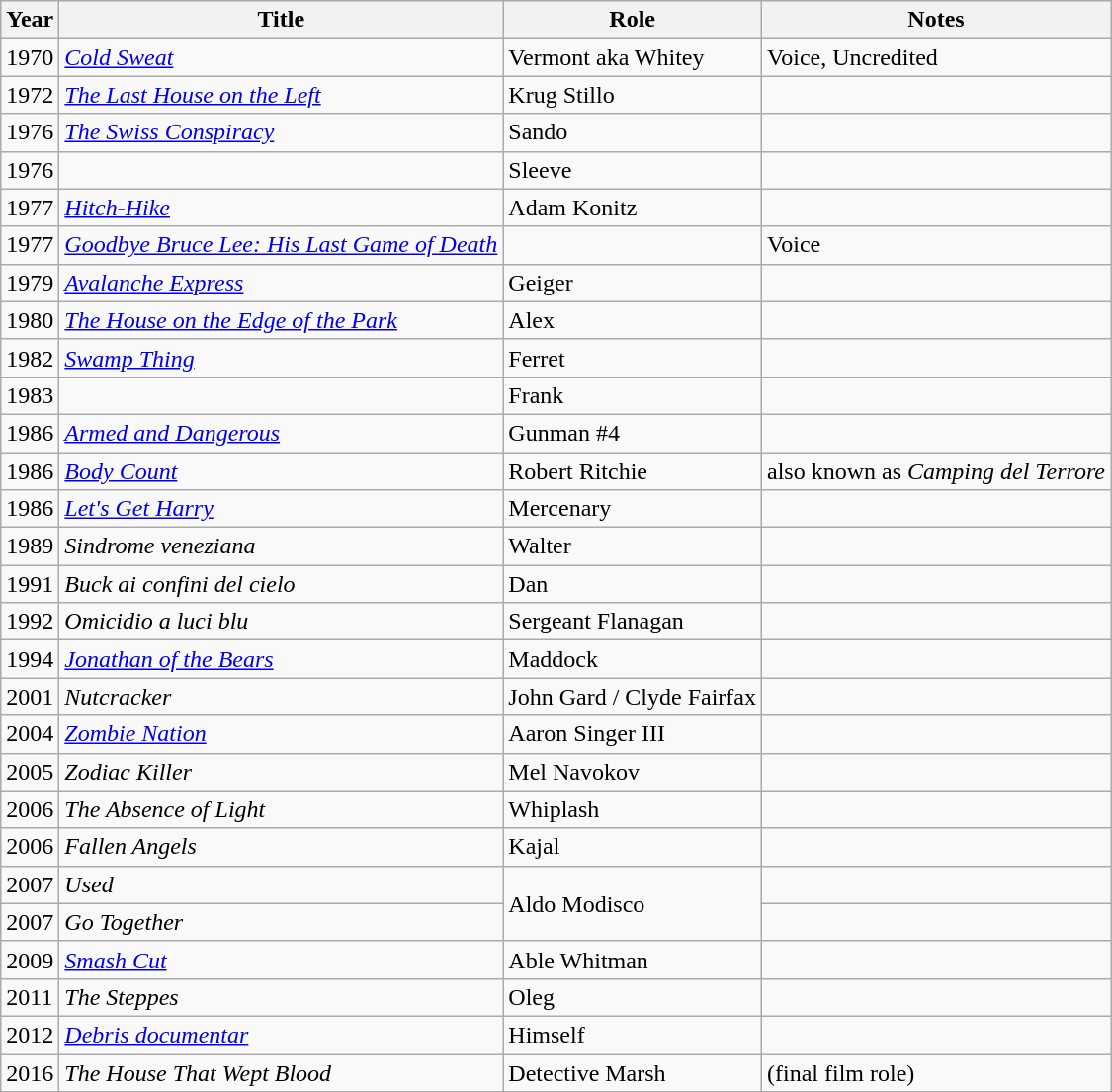<table class="wikitable sortable">
<tr>
<th>Year</th>
<th>Title</th>
<th>Role</th>
<th class="unsortable">Notes</th>
</tr>
<tr>
<td>1970</td>
<td><em><a href='#'>Cold Sweat</a></em></td>
<td>Vermont aka Whitey</td>
<td>Voice, Uncredited</td>
</tr>
<tr>
<td>1972</td>
<td><em><a href='#'>The Last House on the Left</a></em></td>
<td>Krug Stillo</td>
<td></td>
</tr>
<tr>
<td>1976</td>
<td><em><a href='#'>The Swiss Conspiracy</a></em></td>
<td>Sando</td>
<td></td>
</tr>
<tr>
<td>1976</td>
<td><em></em></td>
<td>Sleeve</td>
<td></td>
</tr>
<tr>
<td>1977</td>
<td><em><a href='#'>Hitch-Hike</a></em></td>
<td>Adam Konitz</td>
<td></td>
</tr>
<tr>
<td>1977</td>
<td><em><a href='#'>Goodbye Bruce Lee: His Last Game of Death</a></em></td>
<td></td>
<td>Voice</td>
</tr>
<tr>
<td>1979</td>
<td><em><a href='#'>Avalanche Express</a></em></td>
<td>Geiger</td>
<td></td>
</tr>
<tr>
<td>1980</td>
<td><em><a href='#'>The House on the Edge of the Park</a></em></td>
<td>Alex</td>
<td></td>
</tr>
<tr>
<td>1982</td>
<td><em><a href='#'>Swamp Thing</a></em></td>
<td>Ferret</td>
<td></td>
</tr>
<tr>
<td>1983</td>
<td><em></em></td>
<td>Frank</td>
<td></td>
</tr>
<tr>
<td>1986</td>
<td><em><a href='#'>Armed and Dangerous</a></em></td>
<td>Gunman #4</td>
<td></td>
</tr>
<tr>
<td>1986</td>
<td><em><a href='#'>Body Count</a></em></td>
<td>Robert Ritchie</td>
<td>also known as <em>Camping del Terrore</em></td>
</tr>
<tr>
<td>1986</td>
<td><em><a href='#'>Let's Get Harry</a></em></td>
<td>Mercenary</td>
<td></td>
</tr>
<tr>
<td>1989</td>
<td><em>Sindrome veneziana</em></td>
<td>Walter</td>
<td></td>
</tr>
<tr>
<td>1991</td>
<td><em>Buck ai confini del cielo</em></td>
<td>Dan</td>
<td></td>
</tr>
<tr>
<td>1992</td>
<td><em>Omicidio a luci blu</em></td>
<td>Sergeant Flanagan</td>
<td></td>
</tr>
<tr>
<td>1994</td>
<td><em><a href='#'>Jonathan of the Bears</a></em></td>
<td>Maddock</td>
<td></td>
</tr>
<tr>
<td>2001</td>
<td><em>Nutcracker</em></td>
<td>John Gard / Clyde Fairfax</td>
<td></td>
</tr>
<tr>
<td>2004</td>
<td><em><a href='#'>Zombie Nation</a></em></td>
<td>Aaron Singer III</td>
<td></td>
</tr>
<tr>
<td>2005</td>
<td><em>Zodiac Killer</em></td>
<td>Mel Navokov</td>
<td></td>
</tr>
<tr>
<td>2006</td>
<td><em>The Absence of Light</em></td>
<td>Whiplash</td>
<td></td>
</tr>
<tr>
<td>2006</td>
<td><em>Fallen Angels</em></td>
<td>Kajal</td>
<td></td>
</tr>
<tr>
<td>2007</td>
<td><em>Used</em></td>
<td rowspan="2">Aldo Modisco</td>
<td></td>
</tr>
<tr>
<td>2007</td>
<td><em>Go Together</em></td>
<td></td>
</tr>
<tr>
<td>2009</td>
<td><em><a href='#'>Smash Cut</a></em></td>
<td>Able Whitman</td>
<td></td>
</tr>
<tr>
<td>2011</td>
<td><em>The Steppes</em></td>
<td>Oleg</td>
<td></td>
</tr>
<tr>
<td>2012</td>
<td><em><a href='#'>Debris documentar</a></em></td>
<td>Himself</td>
<td></td>
</tr>
<tr>
<td>2016</td>
<td><em>The House That Wept Blood</em></td>
<td>Detective Marsh</td>
<td>(final film role)</td>
</tr>
</table>
